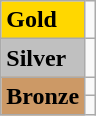<table class="wikitable">
<tr>
<td bgcolor="gold"><strong>Gold</strong></td>
<td></td>
</tr>
<tr>
<td bgcolor="silver"><strong>Silver</strong></td>
<td></td>
</tr>
<tr>
<td rowspan="2" bgcolor="#cc9966"><strong>Bronze</strong></td>
<td></td>
</tr>
<tr>
<td></td>
</tr>
</table>
